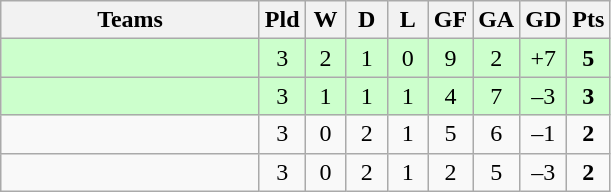<table class="wikitable" style="text-align: center;">
<tr>
<th width=165>Teams</th>
<th width=20>Pld</th>
<th width=20>W</th>
<th width=20>D</th>
<th width=20>L</th>
<th width=20>GF</th>
<th width=20>GA</th>
<th width=20>GD</th>
<th width=20>Pts</th>
</tr>
<tr align=center style="background:#ccffcc;">
<td style="text-align:left;"></td>
<td>3</td>
<td>2</td>
<td>1</td>
<td>0</td>
<td>9</td>
<td>2</td>
<td>+7</td>
<td><strong>5</strong></td>
</tr>
<tr align=center style="background:#ccffcc;">
<td style="text-align:left;"></td>
<td>3</td>
<td>1</td>
<td>1</td>
<td>1</td>
<td>4</td>
<td>7</td>
<td>–3</td>
<td><strong>3</strong></td>
</tr>
<tr align=center>
<td style="text-align:left;"></td>
<td>3</td>
<td>0</td>
<td>2</td>
<td>1</td>
<td>5</td>
<td>6</td>
<td>–1</td>
<td><strong>2</strong></td>
</tr>
<tr align=center>
<td style="text-align:left;"></td>
<td>3</td>
<td>0</td>
<td>2</td>
<td>1</td>
<td>2</td>
<td>5</td>
<td>–3</td>
<td><strong>2</strong></td>
</tr>
</table>
